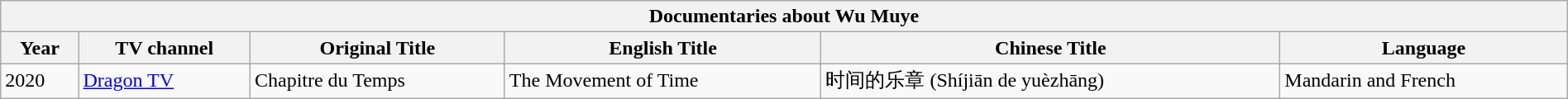<table class="wikitable sortable" width="100%">
<tr>
<th colspan="6">Documentaries about Wu Muye</th>
</tr>
<tr>
<th>Year</th>
<th>TV channel</th>
<th>Original Title</th>
<th>English Title</th>
<th>Chinese Title</th>
<th>Language</th>
</tr>
<tr>
<td>2020</td>
<td><a href='#'>Dragon TV</a></td>
<td>Chapitre du Temps</td>
<td>The Movement of Time</td>
<td>时间的乐章 (Shíjiān de yuèzhāng)</td>
<td>Mandarin and French</td>
</tr>
</table>
